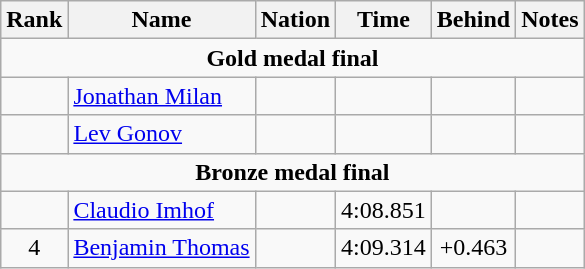<table class="wikitable" style="text-align:center">
<tr>
<th>Rank</th>
<th>Name</th>
<th>Nation</th>
<th>Time</th>
<th>Behind</th>
<th>Notes</th>
</tr>
<tr>
<td colspan=6><strong>Gold medal final</strong></td>
</tr>
<tr>
<td></td>
<td align=left><a href='#'>Jonathan Milan</a></td>
<td align=left></td>
<td></td>
<td></td>
<td></td>
</tr>
<tr>
<td></td>
<td align=left><a href='#'>Lev Gonov</a></td>
<td align=left></td>
<td></td>
<td></td>
<td></td>
</tr>
<tr>
<td colspan=6><strong>Bronze medal final</strong></td>
</tr>
<tr>
<td></td>
<td align=left><a href='#'>Claudio Imhof</a></td>
<td align=left></td>
<td>4:08.851</td>
<td></td>
<td></td>
</tr>
<tr>
<td>4</td>
<td align=left><a href='#'>Benjamin Thomas</a></td>
<td align=left></td>
<td>4:09.314</td>
<td>+0.463</td>
<td></td>
</tr>
</table>
